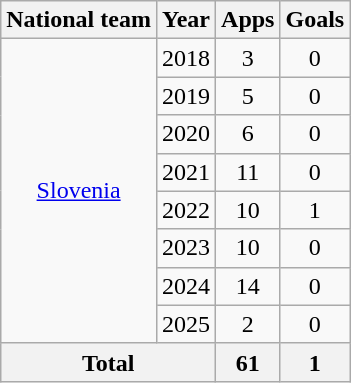<table class="wikitable" style="text-align:center">
<tr>
<th>National team</th>
<th>Year</th>
<th>Apps</th>
<th>Goals</th>
</tr>
<tr>
<td rowspan="8"><a href='#'>Slovenia</a></td>
<td>2018</td>
<td>3</td>
<td>0</td>
</tr>
<tr>
<td>2019</td>
<td>5</td>
<td>0</td>
</tr>
<tr>
<td>2020</td>
<td>6</td>
<td>0</td>
</tr>
<tr>
<td>2021</td>
<td>11</td>
<td>0</td>
</tr>
<tr>
<td>2022</td>
<td>10</td>
<td>1</td>
</tr>
<tr>
<td>2023</td>
<td>10</td>
<td>0</td>
</tr>
<tr>
<td>2024</td>
<td>14</td>
<td>0</td>
</tr>
<tr>
<td>2025</td>
<td>2</td>
<td>0</td>
</tr>
<tr>
<th colspan="2">Total</th>
<th>61</th>
<th>1</th>
</tr>
</table>
